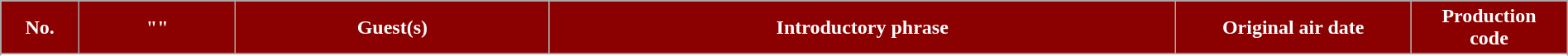<table class="wikitable plainrowheaders" style="width:100%; margin:auto;">
<tr>
<th style="background-color: #8B0000; color:#ffffff" width=5%><abbr>No.</abbr></th>
<th style="background-color: #8B0000; color:#ffffff" width=10%>"<a href='#'></a>"</th>
<th style="background-color: #8B0000; color:#ffffff" width=20%>Guest(s)</th>
<th style="background-color: #8B0000; color:#ffffff" width=40%>Introductory phrase</th>
<th style="background-color: #8B0000; color:#ffffff" width=15%>Original air date</th>
<th style="background-color: #8B0000; color:#ffffff" width=10%>Production <br> code</th>
</tr>
<tr>
</tr>
<tr>
</tr>
<tr>
</tr>
<tr>
</tr>
<tr>
</tr>
<tr>
</tr>
<tr>
</tr>
<tr>
</tr>
<tr>
</tr>
<tr>
</tr>
<tr>
</tr>
<tr>
</tr>
</table>
